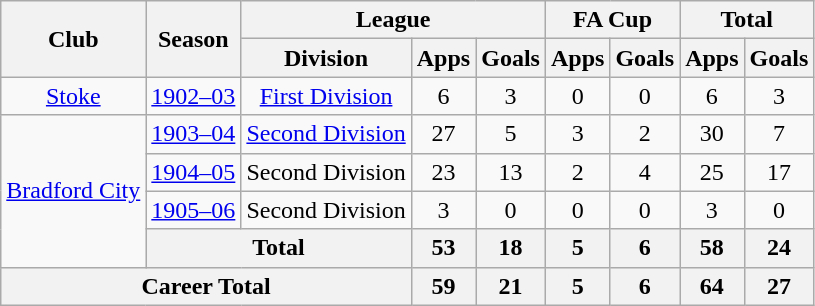<table class="wikitable" style="text-align: center;">
<tr>
<th rowspan="2">Club</th>
<th rowspan="2">Season</th>
<th colspan="3">League</th>
<th colspan="2">FA Cup</th>
<th colspan="2">Total</th>
</tr>
<tr>
<th>Division</th>
<th>Apps</th>
<th>Goals</th>
<th>Apps</th>
<th>Goals</th>
<th>Apps</th>
<th>Goals</th>
</tr>
<tr>
<td><a href='#'>Stoke</a></td>
<td><a href='#'>1902–03</a></td>
<td><a href='#'>First Division</a></td>
<td>6</td>
<td>3</td>
<td>0</td>
<td>0</td>
<td>6</td>
<td>3</td>
</tr>
<tr>
<td rowspan="4"><a href='#'>Bradford City</a></td>
<td><a href='#'>1903–04</a></td>
<td><a href='#'>Second Division</a></td>
<td>27</td>
<td>5</td>
<td>3</td>
<td>2</td>
<td>30</td>
<td>7</td>
</tr>
<tr>
<td><a href='#'>1904–05</a></td>
<td>Second Division</td>
<td>23</td>
<td>13</td>
<td>2</td>
<td>4</td>
<td>25</td>
<td>17</td>
</tr>
<tr>
<td><a href='#'>1905–06</a></td>
<td>Second Division</td>
<td>3</td>
<td>0</td>
<td>0</td>
<td>0</td>
<td>3</td>
<td>0</td>
</tr>
<tr>
<th colspan=2>Total</th>
<th>53</th>
<th>18</th>
<th>5</th>
<th>6</th>
<th>58</th>
<th>24</th>
</tr>
<tr>
<th colspan=3>Career Total</th>
<th>59</th>
<th>21</th>
<th>5</th>
<th>6</th>
<th>64</th>
<th>27</th>
</tr>
</table>
